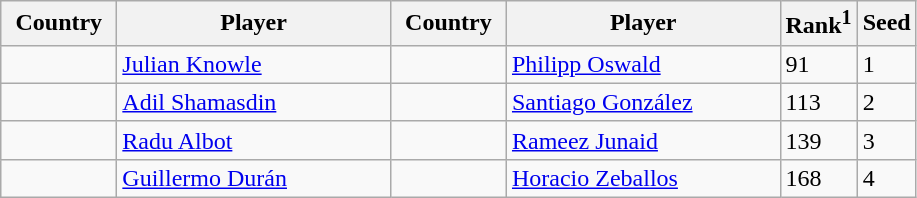<table class="sortable wikitable">
<tr>
<th width="70">Country</th>
<th width="175">Player</th>
<th width="70">Country</th>
<th width="175">Player</th>
<th>Rank<sup>1</sup></th>
<th>Seed</th>
</tr>
<tr>
<td></td>
<td><a href='#'>Julian Knowle</a></td>
<td></td>
<td><a href='#'>Philipp Oswald</a></td>
<td>91</td>
<td>1</td>
</tr>
<tr>
<td></td>
<td><a href='#'>Adil Shamasdin</a></td>
<td></td>
<td><a href='#'>Santiago González</a></td>
<td>113</td>
<td>2</td>
</tr>
<tr>
<td></td>
<td><a href='#'>Radu Albot</a></td>
<td></td>
<td><a href='#'>Rameez Junaid</a></td>
<td>139</td>
<td>3</td>
</tr>
<tr>
<td></td>
<td><a href='#'>Guillermo Durán</a></td>
<td></td>
<td><a href='#'>Horacio Zeballos</a></td>
<td>168</td>
<td>4</td>
</tr>
</table>
